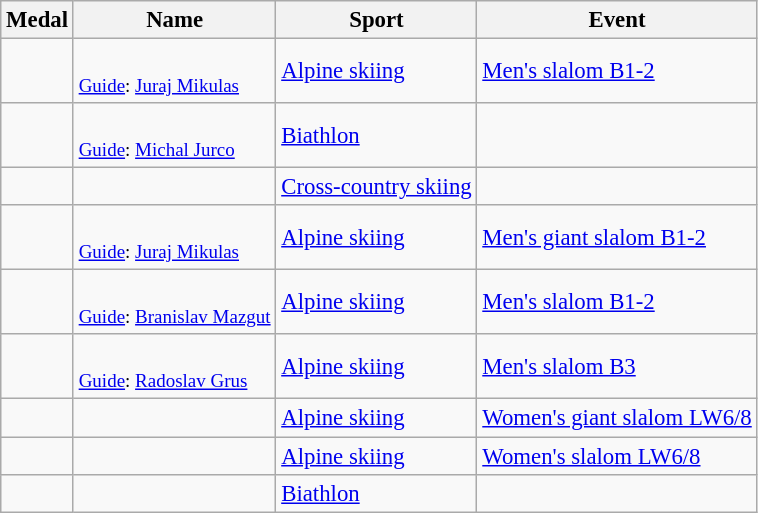<table class="wikitable sortable" style="font-size:95%">
<tr>
<th>Medal</th>
<th>Name</th>
<th>Sport</th>
<th>Event</th>
</tr>
<tr>
<td></td>
<td><br><small><a href='#'>Guide</a>: <a href='#'>Juraj Mikulas</a></small></td>
<td><a href='#'>Alpine skiing</a></td>
<td><a href='#'>Men's slalom B1-2</a></td>
</tr>
<tr>
<td></td>
<td><br><small><a href='#'>Guide</a>: <a href='#'>Michal Jurco</a></small></td>
<td><a href='#'>Biathlon</a></td>
<td></td>
</tr>
<tr>
<td></td>
<td></td>
<td><a href='#'>Cross-country skiing</a></td>
<td></td>
</tr>
<tr>
<td></td>
<td><br><small><a href='#'>Guide</a>: <a href='#'>Juraj Mikulas</a></small></td>
<td><a href='#'>Alpine skiing</a></td>
<td><a href='#'>Men's giant slalom B1-2</a></td>
</tr>
<tr>
<td></td>
<td><br><small><a href='#'>Guide</a>: <a href='#'>Branislav Mazgut</a></small></td>
<td><a href='#'>Alpine skiing</a></td>
<td><a href='#'>Men's slalom B1-2</a></td>
</tr>
<tr>
<td></td>
<td><br><small><a href='#'>Guide</a>: <a href='#'>Radoslav Grus</a></small></td>
<td><a href='#'>Alpine skiing</a></td>
<td><a href='#'>Men's slalom B3</a></td>
</tr>
<tr>
<td></td>
<td></td>
<td><a href='#'>Alpine skiing</a></td>
<td><a href='#'>Women's giant slalom LW6/8</a></td>
</tr>
<tr>
<td></td>
<td></td>
<td><a href='#'>Alpine skiing</a></td>
<td><a href='#'>Women's slalom LW6/8</a></td>
</tr>
<tr>
<td></td>
<td></td>
<td><a href='#'>Biathlon</a></td>
<td></td>
</tr>
</table>
